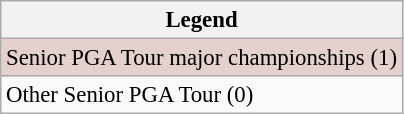<table class="wikitable" style="font-size:95%;">
<tr>
<th>Legend</th>
</tr>
<tr style="background:#e5d1cb;">
<td>Senior PGA Tour major championships (1)</td>
</tr>
<tr>
<td>Other Senior PGA Tour (0)</td>
</tr>
</table>
